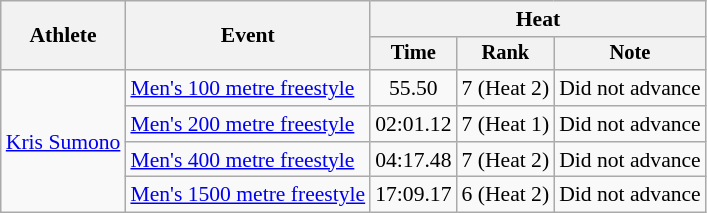<table class=wikitable style="font-size:90%">
<tr>
<th rowspan="2">Athlete</th>
<th rowspan="2">Event</th>
<th colspan="3">Heat</th>
</tr>
<tr style="font-size:95%">
<th>Time</th>
<th>Rank</th>
<th>Note</th>
</tr>
<tr align=center>
<td align=left rowspan=4><a href='#'>Kris Sumono</a></td>
<td align=left><a href='#'>Men's 100 metre freestyle</a></td>
<td>55.50</td>
<td>7 (Heat 2)</td>
<td>Did not advance</td>
</tr>
<tr>
<td align=left><a href='#'>Men's 200 metre freestyle</a></td>
<td>02:01.12</td>
<td>7 (Heat 1)</td>
<td>Did not advance</td>
</tr>
<tr>
<td align=left><a href='#'>Men's 400 metre freestyle</a></td>
<td>04:17.48</td>
<td>7 (Heat 2)</td>
<td>Did not advance</td>
</tr>
<tr>
<td align=left><a href='#'>Men's 1500 metre freestyle</a></td>
<td>17:09.17</td>
<td>6 (Heat 2)</td>
<td>Did not advance</td>
</tr>
</table>
